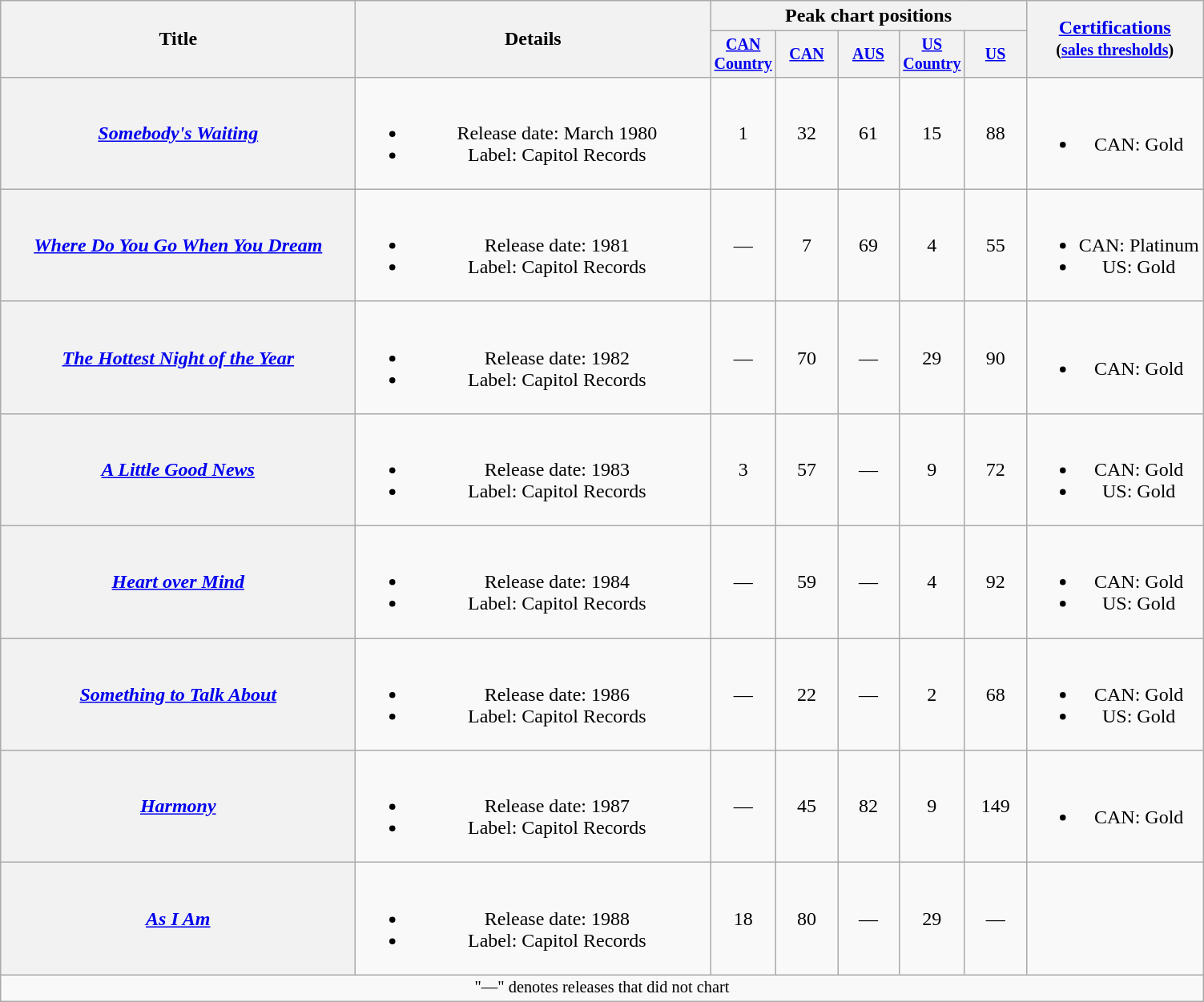<table class="wikitable plainrowheaders" style="text-align:center;">
<tr>
<th rowspan="2" style="width:18em;">Title</th>
<th rowspan="2" style="width:18em;">Details</th>
<th colspan="5">Peak chart positions</th>
<th rowspan="2"><a href='#'>Certifications</a><br><small>(<a href='#'>sales thresholds</a>)</small></th>
</tr>
<tr style="font-size:smaller;">
<th width="45"><a href='#'>CAN Country</a></th>
<th width="45"><a href='#'>CAN</a></th>
<th width="45"><a href='#'>AUS</a><br></th>
<th width="45"><a href='#'>US Country</a></th>
<th width="45"><a href='#'>US</a></th>
</tr>
<tr>
<th scope="row"><em><a href='#'>Somebody's Waiting</a></em></th>
<td><br><ul><li>Release date: March 1980</li><li>Label: Capitol Records</li></ul></td>
<td>1</td>
<td>32</td>
<td>61</td>
<td>15</td>
<td>88</td>
<td><br><ul><li>CAN: Gold</li></ul></td>
</tr>
<tr>
<th scope="row"><em><a href='#'>Where Do You Go When You Dream</a></em></th>
<td><br><ul><li>Release date: 1981</li><li>Label: Capitol Records</li></ul></td>
<td>—</td>
<td>7</td>
<td>69</td>
<td>4</td>
<td>55</td>
<td><br><ul><li>CAN: Platinum</li><li>US: Gold</li></ul></td>
</tr>
<tr>
<th scope="row"><em><a href='#'>The Hottest Night of the Year</a></em></th>
<td><br><ul><li>Release date: 1982</li><li>Label: Capitol Records</li></ul></td>
<td>—</td>
<td>70</td>
<td>—</td>
<td>29</td>
<td>90</td>
<td><br><ul><li>CAN: Gold</li></ul></td>
</tr>
<tr>
<th scope="row"><em><a href='#'>A Little Good News</a></em></th>
<td><br><ul><li>Release date: 1983</li><li>Label: Capitol Records</li></ul></td>
<td>3</td>
<td>57</td>
<td>—</td>
<td>9</td>
<td>72</td>
<td><br><ul><li>CAN: Gold</li><li>US: Gold</li></ul></td>
</tr>
<tr>
<th scope="row"><em><a href='#'>Heart over Mind</a></em></th>
<td><br><ul><li>Release date: 1984</li><li>Label: Capitol Records</li></ul></td>
<td>—</td>
<td>59</td>
<td>—</td>
<td>4</td>
<td>92</td>
<td><br><ul><li>CAN: Gold</li><li>US: Gold</li></ul></td>
</tr>
<tr>
<th scope="row"><em><a href='#'>Something to Talk About</a></em></th>
<td><br><ul><li>Release date: 1986</li><li>Label: Capitol Records</li></ul></td>
<td>—</td>
<td>22</td>
<td>—</td>
<td>2</td>
<td>68</td>
<td><br><ul><li>CAN: Gold</li><li>US: Gold</li></ul></td>
</tr>
<tr>
<th scope="row"><em><a href='#'>Harmony</a></em></th>
<td><br><ul><li>Release date: 1987</li><li>Label: Capitol Records</li></ul></td>
<td>—</td>
<td>45</td>
<td>82</td>
<td>9</td>
<td>149</td>
<td><br><ul><li>CAN: Gold</li></ul></td>
</tr>
<tr>
<th scope="row"><em><a href='#'>As I Am</a></em></th>
<td><br><ul><li>Release date: 1988</li><li>Label: Capitol Records</li></ul></td>
<td>18</td>
<td>80</td>
<td>—</td>
<td>29</td>
<td>—</td>
<td></td>
</tr>
<tr>
<td colspan="8" style="font-size:85%">"—" denotes releases that did not chart</td>
</tr>
</table>
